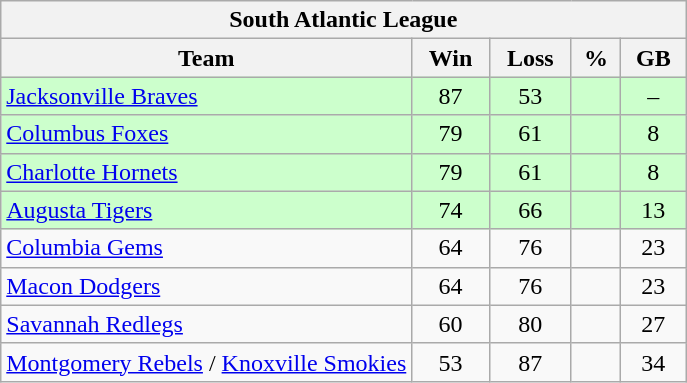<table class="wikitable">
<tr>
<th colspan="5">South Atlantic League</th>
</tr>
<tr>
<th width="60%">Team</th>
<th>Win</th>
<th>Loss</th>
<th>%</th>
<th>GB</th>
</tr>
<tr align=center bgcolor=ccffcc>
<td align=left><a href='#'>Jacksonville Braves</a></td>
<td>87</td>
<td>53</td>
<td></td>
<td>–</td>
</tr>
<tr align=center bgcolor=ccffcc>
<td align=left><a href='#'>Columbus Foxes</a></td>
<td>79</td>
<td>61</td>
<td></td>
<td>8</td>
</tr>
<tr align=center bgcolor=ccffcc>
<td align=left><a href='#'>Charlotte Hornets</a></td>
<td>79</td>
<td>61</td>
<td></td>
<td>8</td>
</tr>
<tr align=center bgcolor=ccffcc>
<td align=left><a href='#'>Augusta Tigers</a></td>
<td>74</td>
<td>66</td>
<td></td>
<td>13</td>
</tr>
<tr align=center>
<td align=left><a href='#'>Columbia Gems</a></td>
<td>64</td>
<td>76</td>
<td></td>
<td>23</td>
</tr>
<tr align=center>
<td align=left><a href='#'>Macon Dodgers</a></td>
<td>64</td>
<td>76</td>
<td></td>
<td>23</td>
</tr>
<tr align=center>
<td align=left><a href='#'>Savannah Redlegs</a></td>
<td>60</td>
<td>80</td>
<td></td>
<td>27</td>
</tr>
<tr align=center>
<td align=left><a href='#'>Montgomery Rebels</a> / <a href='#'>Knoxville Smokies</a></td>
<td>53</td>
<td>87</td>
<td></td>
<td>34</td>
</tr>
</table>
